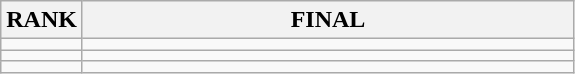<table class="wikitable">
<tr>
<th>RANK</th>
<th style="width: 20em">FINAL</th>
</tr>
<tr>
<td align="center"></td>
<td></td>
</tr>
<tr>
<td align="center"></td>
<td></td>
</tr>
<tr>
<td align="center"></td>
<td></td>
</tr>
</table>
